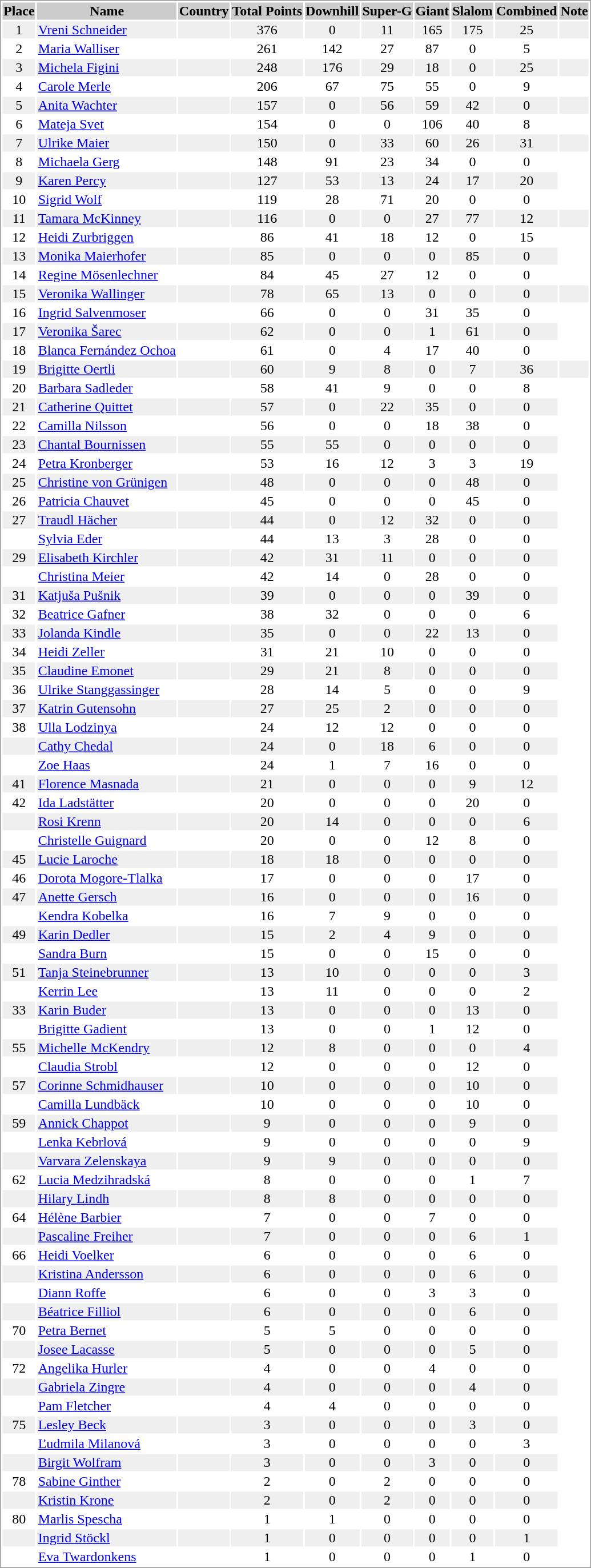<table border="0" style="border: 1px solid #999; background-color:#FFFFFF; text-align:center">
<tr align="center" bgcolor="#CCCCCC">
<th>Place</th>
<th>Name</th>
<th>Country</th>
<th>Total Points</th>
<th>Downhill</th>
<th>Super-G</th>
<th>Giant</th>
<th>Slalom</th>
<th>Combined</th>
<th>Note</th>
</tr>
<tr bgcolor="#EFEFEF">
<td>1</td>
<td align="left"><a href='#'>Vreni Schneider</a></td>
<td align="left"></td>
<td>376</td>
<td>0</td>
<td>11</td>
<td>165</td>
<td>175</td>
<td>25</td>
<td></td>
</tr>
<tr>
<td>2</td>
<td align="left"><a href='#'>Maria Walliser</a></td>
<td align="left"></td>
<td>261</td>
<td>142</td>
<td>27</td>
<td>87</td>
<td>0</td>
<td>5</td>
<td></td>
</tr>
<tr bgcolor="#EFEFEF">
<td>3</td>
<td align="left"><a href='#'>Michela Figini</a></td>
<td align="left"></td>
<td>248</td>
<td>176</td>
<td>29</td>
<td>18</td>
<td>0</td>
<td>25</td>
<td></td>
</tr>
<tr>
<td>4</td>
<td align="left"><a href='#'>Carole Merle</a></td>
<td align="left"></td>
<td>206</td>
<td>67</td>
<td>75</td>
<td>55</td>
<td>0</td>
<td>9</td>
<td></td>
</tr>
<tr bgcolor="#EFEFEF">
<td>5</td>
<td align="left"><a href='#'>Anita Wachter</a></td>
<td align="left"></td>
<td>157</td>
<td>0</td>
<td>56</td>
<td>59</td>
<td>42</td>
<td>0</td>
<td></td>
</tr>
<tr>
<td>6</td>
<td align="left"><a href='#'>Mateja Svet</a></td>
<td align="left"></td>
<td>154</td>
<td>0</td>
<td>0</td>
<td>106</td>
<td>40</td>
<td>8</td>
<td></td>
</tr>
<tr bgcolor="#EFEFEF">
<td>7</td>
<td align="left"><a href='#'>Ulrike Maier</a></td>
<td align="left"></td>
<td>150</td>
<td>0</td>
<td>33</td>
<td>60</td>
<td>26</td>
<td>31</td>
<td></td>
</tr>
<tr>
<td>8</td>
<td align="left"><a href='#'>Michaela Gerg</a></td>
<td align="left"></td>
<td>148</td>
<td>91</td>
<td>23</td>
<td>34</td>
<td>0</td>
<td>0</td>
<td></td>
</tr>
<tr bgcolor="#EFEFEF">
<td>9</td>
<td align="left"><a href='#'>Karen Percy</a></td>
<td align="left"></td>
<td>127</td>
<td>53</td>
<td>13</td>
<td>24</td>
<td>17</td>
<td>20</td>
</tr>
<tr>
<td>10</td>
<td align="left"><a href='#'>Sigrid Wolf</a></td>
<td align="left"></td>
<td>119</td>
<td>28</td>
<td>71</td>
<td>20</td>
<td>0</td>
<td>0</td>
<td></td>
</tr>
<tr bgcolor="#EFEFEF">
<td>11</td>
<td align="left"><a href='#'>Tamara McKinney</a></td>
<td align="left"></td>
<td>116</td>
<td>0</td>
<td>0</td>
<td>27</td>
<td>77</td>
<td>12</td>
<td></td>
</tr>
<tr>
<td>12</td>
<td align="left"><a href='#'>Heidi Zurbriggen</a></td>
<td align="left"></td>
<td>86</td>
<td>41</td>
<td>18</td>
<td>12</td>
<td>0</td>
<td>15</td>
<td></td>
</tr>
<tr bgcolor="#EFEFEF">
<td>13</td>
<td align="left"><a href='#'>Monika Maierhofer</a></td>
<td align="left"></td>
<td>85</td>
<td>0</td>
<td>0</td>
<td>0</td>
<td>85</td>
<td>0</td>
</tr>
<tr>
<td>14</td>
<td align="left"><a href='#'>Regine Mösenlechner</a></td>
<td align="left"></td>
<td>84</td>
<td>45</td>
<td>27</td>
<td>12</td>
<td>0</td>
<td>0</td>
<td></td>
</tr>
<tr bgcolor="#EFEFEF">
<td>15</td>
<td align="left"><a href='#'>Veronika Wallinger</a></td>
<td align="left"></td>
<td>78</td>
<td>65</td>
<td>13</td>
<td>0</td>
<td>0</td>
<td>0</td>
<td></td>
</tr>
<tr>
<td>16</td>
<td align="left"><a href='#'>Ingrid Salvenmoser</a></td>
<td align="left"></td>
<td>66</td>
<td>0</td>
<td>0</td>
<td>31</td>
<td>35</td>
<td>0</td>
</tr>
<tr bgcolor="#EFEFEF">
<td>17</td>
<td align="left"><a href='#'>Veronika Šarec</a></td>
<td align="left"></td>
<td>62</td>
<td>0</td>
<td>0</td>
<td>1</td>
<td>61</td>
<td>0</td>
</tr>
<tr>
<td>18</td>
<td align="left"><a href='#'>Blanca Fernández Ochoa</a></td>
<td align="left"></td>
<td>61</td>
<td>0</td>
<td>4</td>
<td>17</td>
<td>40</td>
<td>0</td>
</tr>
<tr bgcolor="#EFEFEF">
<td>19</td>
<td align="left"><a href='#'>Brigitte Oertli</a></td>
<td align="left"></td>
<td>60</td>
<td>9</td>
<td>8</td>
<td>0</td>
<td>7</td>
<td>36</td>
<td></td>
</tr>
<tr>
<td>20</td>
<td align="left"><a href='#'>Barbara Sadleder</a></td>
<td align="left"></td>
<td>58</td>
<td>41</td>
<td>9</td>
<td>0</td>
<td>0</td>
<td>8</td>
</tr>
<tr bgcolor="#EFEFEF">
<td>21</td>
<td align="left"><a href='#'>Catherine Quittet</a></td>
<td align="left"></td>
<td>57</td>
<td>0</td>
<td>22</td>
<td>35</td>
<td>0</td>
<td>0</td>
</tr>
<tr>
<td>22</td>
<td align="left"><a href='#'>Camilla Nilsson</a></td>
<td align="left"></td>
<td>56</td>
<td>0</td>
<td>0</td>
<td>18</td>
<td>38</td>
<td>0</td>
</tr>
<tr bgcolor="#EFEFEF">
<td>23</td>
<td align="left"><a href='#'>Chantal Bournissen</a></td>
<td align="left"></td>
<td>55</td>
<td>55</td>
<td>0</td>
<td>0</td>
<td>0</td>
<td>0</td>
</tr>
<tr>
<td>24</td>
<td align="left"><a href='#'>Petra Kronberger</a></td>
<td align="left"></td>
<td>53</td>
<td>16</td>
<td>12</td>
<td>3</td>
<td>3</td>
<td>19</td>
</tr>
<tr bgcolor="#EFEFEF">
<td>25</td>
<td align="left"><a href='#'>Christine von Grünigen</a></td>
<td align="left"></td>
<td>48</td>
<td>0</td>
<td>0</td>
<td>0</td>
<td>48</td>
<td>0</td>
</tr>
<tr>
<td>26</td>
<td align="left"><a href='#'>Patricia Chauvet</a></td>
<td align="left"></td>
<td>45</td>
<td>0</td>
<td>0</td>
<td>0</td>
<td>45</td>
<td>0</td>
</tr>
<tr bgcolor="#EFEFEF">
<td>27</td>
<td align="left"><a href='#'>Traudl Hächer</a></td>
<td align="left"></td>
<td>44</td>
<td>0</td>
<td>12</td>
<td>32</td>
<td>0</td>
<td>0</td>
</tr>
<tr>
<td></td>
<td align="left"><a href='#'>Sylvia Eder</a></td>
<td align="left"></td>
<td>44</td>
<td>13</td>
<td>3</td>
<td>28</td>
<td>0</td>
<td>0</td>
</tr>
<tr bgcolor="#EFEFEF">
<td>29</td>
<td align="left"><a href='#'>Elisabeth Kirchler</a></td>
<td align="left"></td>
<td>42</td>
<td>31</td>
<td>11</td>
<td>0</td>
<td>0</td>
<td>0</td>
</tr>
<tr>
<td></td>
<td align="left"><a href='#'>Christina Meier</a></td>
<td align="left"></td>
<td>42</td>
<td>14</td>
<td>0</td>
<td>28</td>
<td>0</td>
<td>0</td>
</tr>
<tr bgcolor="#EFEFEF">
<td>31</td>
<td align="left"><a href='#'>Katjuša Pušnik</a></td>
<td align="left"></td>
<td>39</td>
<td>0</td>
<td>0</td>
<td>0</td>
<td>39</td>
<td>0</td>
</tr>
<tr>
<td>32</td>
<td align="left"><a href='#'>Beatrice Gafner</a></td>
<td align="left"></td>
<td>38</td>
<td>32</td>
<td>0</td>
<td>0</td>
<td>0</td>
<td>6</td>
</tr>
<tr bgcolor="#EFEFEF">
<td>33</td>
<td align="left"><a href='#'>Jolanda Kindle</a></td>
<td align="left"></td>
<td>35</td>
<td>0</td>
<td>0</td>
<td>22</td>
<td>13</td>
<td>0</td>
</tr>
<tr>
<td>34</td>
<td align="left"><a href='#'>Heidi Zeller</a></td>
<td align="left"></td>
<td>31</td>
<td>21</td>
<td>10</td>
<td>0</td>
<td>0</td>
<td>0</td>
</tr>
<tr bgcolor="#EFEFEF">
<td>35</td>
<td align="left"><a href='#'>Claudine Emonet</a></td>
<td align="left"></td>
<td>29</td>
<td>21</td>
<td>8</td>
<td>0</td>
<td>0</td>
<td>0</td>
</tr>
<tr>
<td>36</td>
<td align="left"><a href='#'>Ulrike Stanggassinger</a></td>
<td align="left"></td>
<td>28</td>
<td>14</td>
<td>5</td>
<td>0</td>
<td>0</td>
<td>9</td>
</tr>
<tr bgcolor="#EFEFEF">
<td>37</td>
<td align="left"><a href='#'>Katrin Gutensohn</a></td>
<td align="left"></td>
<td>27</td>
<td>25</td>
<td>2</td>
<td>0</td>
<td>0</td>
<td>0</td>
</tr>
<tr>
<td>38</td>
<td align="left"><a href='#'>Ulla Lodzinya</a></td>
<td align="left"></td>
<td>24</td>
<td>12</td>
<td>12</td>
<td>0</td>
<td>0</td>
<td>0</td>
</tr>
<tr bgcolor="#EFEFEF">
<td></td>
<td align="left"><a href='#'>Cathy Chedal</a></td>
<td align="left"></td>
<td>24</td>
<td>0</td>
<td>18</td>
<td>6</td>
<td>0</td>
<td>0</td>
</tr>
<tr>
<td></td>
<td align="left"><a href='#'>Zoe Haas</a></td>
<td align="left"></td>
<td>24</td>
<td>1</td>
<td>7</td>
<td>16</td>
<td>0</td>
<td>0</td>
</tr>
<tr bgcolor="#EFEFEF">
<td>41</td>
<td align="left"><a href='#'>Florence Masnada</a></td>
<td align="left"></td>
<td>21</td>
<td>0</td>
<td>0</td>
<td>0</td>
<td>9</td>
<td>12</td>
</tr>
<tr>
<td>42</td>
<td align="left"><a href='#'>Ida Ladstätter</a></td>
<td align="left"></td>
<td>20</td>
<td>0</td>
<td>0</td>
<td>0</td>
<td>20</td>
<td>0</td>
</tr>
<tr bgcolor="#EFEFEF">
<td></td>
<td align="left"><a href='#'>Rosi Krenn</a></td>
<td align="left"></td>
<td>20</td>
<td>14</td>
<td>0</td>
<td>0</td>
<td>0</td>
<td>6</td>
</tr>
<tr>
<td></td>
<td align="left"><a href='#'>Christelle Guignard</a></td>
<td align="left"></td>
<td>20</td>
<td>0</td>
<td>0</td>
<td>12</td>
<td>8</td>
<td>0</td>
</tr>
<tr bgcolor="#EFEFEF">
<td>45</td>
<td align="left"><a href='#'>Lucie Laroche</a></td>
<td align="left"></td>
<td>18</td>
<td>18</td>
<td>0</td>
<td>0</td>
<td>0</td>
<td>0</td>
</tr>
<tr>
<td>46</td>
<td align="left"><a href='#'>Dorota Mogore-Tlalka</a></td>
<td align="left"></td>
<td>17</td>
<td>0</td>
<td>0</td>
<td>0</td>
<td>17</td>
<td>0</td>
</tr>
<tr bgcolor="#EFEFEF">
<td>47</td>
<td align="left"><a href='#'>Anette Gersch</a></td>
<td align="left"></td>
<td>16</td>
<td>0</td>
<td>0</td>
<td>0</td>
<td>16</td>
<td>0</td>
</tr>
<tr>
<td></td>
<td align="left"><a href='#'>Kendra Kobelka</a></td>
<td align="left"></td>
<td>16</td>
<td>7</td>
<td>9</td>
<td>0</td>
<td>0</td>
<td>0</td>
</tr>
<tr bgcolor="#EFEFEF">
<td>49</td>
<td align="left"><a href='#'>Karin Dedler</a></td>
<td align="left"></td>
<td>15</td>
<td>2</td>
<td>4</td>
<td>9</td>
<td>0</td>
<td>0</td>
</tr>
<tr>
<td></td>
<td align="left"><a href='#'>Sandra Burn</a></td>
<td align="left"></td>
<td>15</td>
<td>0</td>
<td>0</td>
<td>15</td>
<td>0</td>
<td>0</td>
</tr>
<tr bgcolor="#EFEFEF">
<td>51</td>
<td align="left"><a href='#'>Tanja Steinebrunner</a></td>
<td align="left"></td>
<td>13</td>
<td>10</td>
<td>0</td>
<td>0</td>
<td>0</td>
<td>3</td>
</tr>
<tr>
<td></td>
<td align="left"><a href='#'>Kerrin Lee</a></td>
<td align="left"></td>
<td>13</td>
<td>11</td>
<td>0</td>
<td>0</td>
<td>0</td>
<td>2</td>
</tr>
<tr bgcolor="#EFEFEF">
<td>33</td>
<td align="left"><a href='#'>Karin Buder</a></td>
<td align="left"></td>
<td>13</td>
<td>0</td>
<td>0</td>
<td>0</td>
<td>13</td>
<td>0</td>
</tr>
<tr>
<td></td>
<td align="left"><a href='#'>Brigitte Gadient</a></td>
<td align="left"></td>
<td>13</td>
<td>0</td>
<td>0</td>
<td>1</td>
<td>12</td>
<td>0</td>
</tr>
<tr bgcolor="#EFEFEF">
<td>55</td>
<td align="left"><a href='#'>Michelle McKendry</a></td>
<td align="left"></td>
<td>12</td>
<td>8</td>
<td>0</td>
<td>0</td>
<td>0</td>
<td>4</td>
</tr>
<tr>
<td></td>
<td align="left"><a href='#'>Claudia Strobl</a></td>
<td align="left"></td>
<td>12</td>
<td>0</td>
<td>0</td>
<td>0</td>
<td>12</td>
<td>0</td>
</tr>
<tr bgcolor="#EFEFEF">
<td>57</td>
<td align="left"><a href='#'>Corinne Schmidhauser</a></td>
<td align="left"></td>
<td>10</td>
<td>0</td>
<td>0</td>
<td>0</td>
<td>10</td>
<td>0</td>
</tr>
<tr>
<td></td>
<td align="left"><a href='#'>Camilla Lundbäck</a></td>
<td align="left"></td>
<td>10</td>
<td>0</td>
<td>0</td>
<td>0</td>
<td>10</td>
<td>0</td>
</tr>
<tr bgcolor="#EFEFEF">
<td>59</td>
<td align="left"><a href='#'>Annick Chappot</a></td>
<td align="left"></td>
<td>9</td>
<td>0</td>
<td>0</td>
<td>0</td>
<td>9</td>
<td>0</td>
</tr>
<tr>
<td></td>
<td align="left"><a href='#'>Lenka Kebrlová</a></td>
<td align="left"></td>
<td>9</td>
<td>0</td>
<td>0</td>
<td>0</td>
<td>0</td>
<td>9</td>
</tr>
<tr bgcolor="#EFEFEF">
<td></td>
<td align="left"><a href='#'>Varvara Zelenskaya</a></td>
<td align="left"></td>
<td>9</td>
<td>9</td>
<td>0</td>
<td>0</td>
<td>0</td>
<td>0</td>
</tr>
<tr>
<td>62</td>
<td align="left"><a href='#'>Lucia Medzihradská</a></td>
<td align="left"></td>
<td>8</td>
<td>0</td>
<td>0</td>
<td>0</td>
<td>1</td>
<td>7</td>
</tr>
<tr bgcolor="#EFEFEF">
<td></td>
<td align="left"><a href='#'>Hilary Lindh</a></td>
<td align="left"></td>
<td>8</td>
<td>8</td>
<td>0</td>
<td>0</td>
<td>0</td>
<td>0</td>
</tr>
<tr>
<td>64</td>
<td align="left"><a href='#'>Hélène Barbier</a></td>
<td align="left"></td>
<td>7</td>
<td>0</td>
<td>0</td>
<td>7</td>
<td>0</td>
<td>0</td>
</tr>
<tr bgcolor="#EFEFEF">
<td></td>
<td align="left"><a href='#'>Pascaline Freiher</a></td>
<td align="left"></td>
<td>7</td>
<td>0</td>
<td>0</td>
<td>0</td>
<td>6</td>
<td>1</td>
</tr>
<tr>
<td>66</td>
<td align="left"><a href='#'>Heidi Voelker</a></td>
<td align="left"></td>
<td>6</td>
<td>0</td>
<td>0</td>
<td>0</td>
<td>6</td>
<td>0</td>
</tr>
<tr bgcolor="#EFEFEF">
<td></td>
<td align="left"><a href='#'>Kristina Andersson</a></td>
<td align="left"></td>
<td>6</td>
<td>0</td>
<td>0</td>
<td>0</td>
<td>6</td>
<td>0</td>
</tr>
<tr>
<td></td>
<td align="left"><a href='#'>Diann Roffe</a></td>
<td align="left"></td>
<td>6</td>
<td>0</td>
<td>0</td>
<td>3</td>
<td>3</td>
<td>0</td>
</tr>
<tr bgcolor="#EFEFEF">
<td></td>
<td align="left"><a href='#'>Béatrice Filliol</a></td>
<td align="left"></td>
<td>6</td>
<td>0</td>
<td>0</td>
<td>0</td>
<td>6</td>
<td>0</td>
</tr>
<tr>
<td>70</td>
<td align="left"><a href='#'>Petra Bernet</a></td>
<td align="left"></td>
<td>5</td>
<td>5</td>
<td>0</td>
<td>0</td>
<td>0</td>
<td>0</td>
</tr>
<tr bgcolor="#EFEFEF">
<td></td>
<td align="left"><a href='#'>Josee Lacasse</a></td>
<td align="left"></td>
<td>5</td>
<td>0</td>
<td>0</td>
<td>0</td>
<td>5</td>
<td>0</td>
</tr>
<tr>
<td>72</td>
<td align="left"><a href='#'>Angelika Hurler</a></td>
<td align="left"></td>
<td>4</td>
<td>0</td>
<td>0</td>
<td>4</td>
<td>0</td>
<td>0</td>
</tr>
<tr bgcolor="#EFEFEF">
<td></td>
<td align="left"><a href='#'>Gabriela Zingre</a></td>
<td align="left"></td>
<td>4</td>
<td>0</td>
<td>0</td>
<td>0</td>
<td>4</td>
<td>0</td>
</tr>
<tr>
<td></td>
<td align="left"><a href='#'>Pam Fletcher</a></td>
<td align="left"></td>
<td>4</td>
<td>4</td>
<td>0</td>
<td>0</td>
<td>0</td>
<td>0</td>
</tr>
<tr bgcolor="#EFEFEF">
<td>75</td>
<td align="left"><a href='#'>Lesley Beck</a></td>
<td align="left"></td>
<td>3</td>
<td>0</td>
<td>0</td>
<td>0</td>
<td>3</td>
<td>0</td>
</tr>
<tr>
<td></td>
<td align="left"><a href='#'>Ľudmila Milanová</a></td>
<td align="left"></td>
<td>3</td>
<td>0</td>
<td>0</td>
<td>0</td>
<td>0</td>
<td>3</td>
</tr>
<tr bgcolor="#EFEFEF">
<td></td>
<td align="left"><a href='#'>Birgit Wolfram</a></td>
<td align="left"></td>
<td>3</td>
<td>0</td>
<td>0</td>
<td>3</td>
<td>0</td>
<td>0</td>
</tr>
<tr>
<td>78</td>
<td align="left"><a href='#'>Sabine Ginther</a></td>
<td align="left"></td>
<td>2</td>
<td>0</td>
<td>2</td>
<td>0</td>
<td>0</td>
<td>0</td>
</tr>
<tr bgcolor="#EFEFEF">
<td></td>
<td align="left"><a href='#'>Kristin Krone</a></td>
<td align="left"></td>
<td>2</td>
<td>0</td>
<td>2</td>
<td>0</td>
<td>0</td>
<td>0</td>
</tr>
<tr>
<td>80</td>
<td align="left"><a href='#'>Marlis Spescha</a></td>
<td align="left"></td>
<td>1</td>
<td>1</td>
<td>0</td>
<td>0</td>
<td>0</td>
<td>0</td>
</tr>
<tr bgcolor="#EFEFEF">
<td></td>
<td align="left"><a href='#'>Ingrid Stöckl</a></td>
<td align="left"></td>
<td>1</td>
<td>0</td>
<td>0</td>
<td>0</td>
<td>0</td>
<td>1</td>
</tr>
<tr>
<td></td>
<td align="left"><a href='#'>Eva Twardonkens</a></td>
<td align="left"></td>
<td>1</td>
<td>0</td>
<td>0</td>
<td>0</td>
<td>1</td>
<td>0</td>
</tr>
</table>
